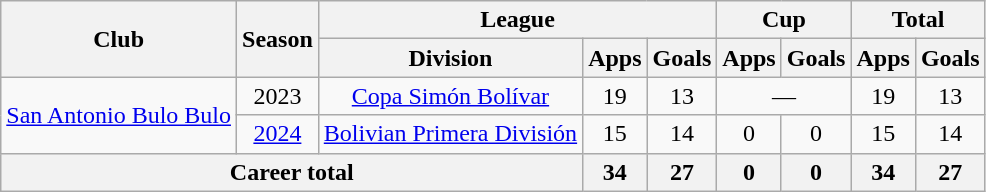<table class="wikitable", style="text-align:center">
<tr>
<th rowspan="2">Club</th>
<th rowspan="2">Season</th>
<th colspan="3">League</th>
<th colspan="2">Cup</th>
<th colspan="2">Total</th>
</tr>
<tr>
<th>Division</th>
<th>Apps</th>
<th>Goals</th>
<th>Apps</th>
<th>Goals</th>
<th>Apps</th>
<th>Goals</th>
</tr>
<tr>
<td rowspan="2"><a href='#'>San Antonio Bulo Bulo</a></td>
<td>2023</td>
<td><a href='#'>Copa Simón Bolívar</a></td>
<td>19</td>
<td>13</td>
<td colspan="2">—</td>
<td>19</td>
<td>13</td>
</tr>
<tr>
<td><a href='#'>2024</a></td>
<td><a href='#'>Bolivian Primera División</a></td>
<td>15</td>
<td>14</td>
<td>0</td>
<td>0</td>
<td>15</td>
<td>14</td>
</tr>
<tr>
<th colspan="3">Career total</th>
<th>34</th>
<th>27</th>
<th>0</th>
<th>0</th>
<th>34</th>
<th>27</th>
</tr>
</table>
